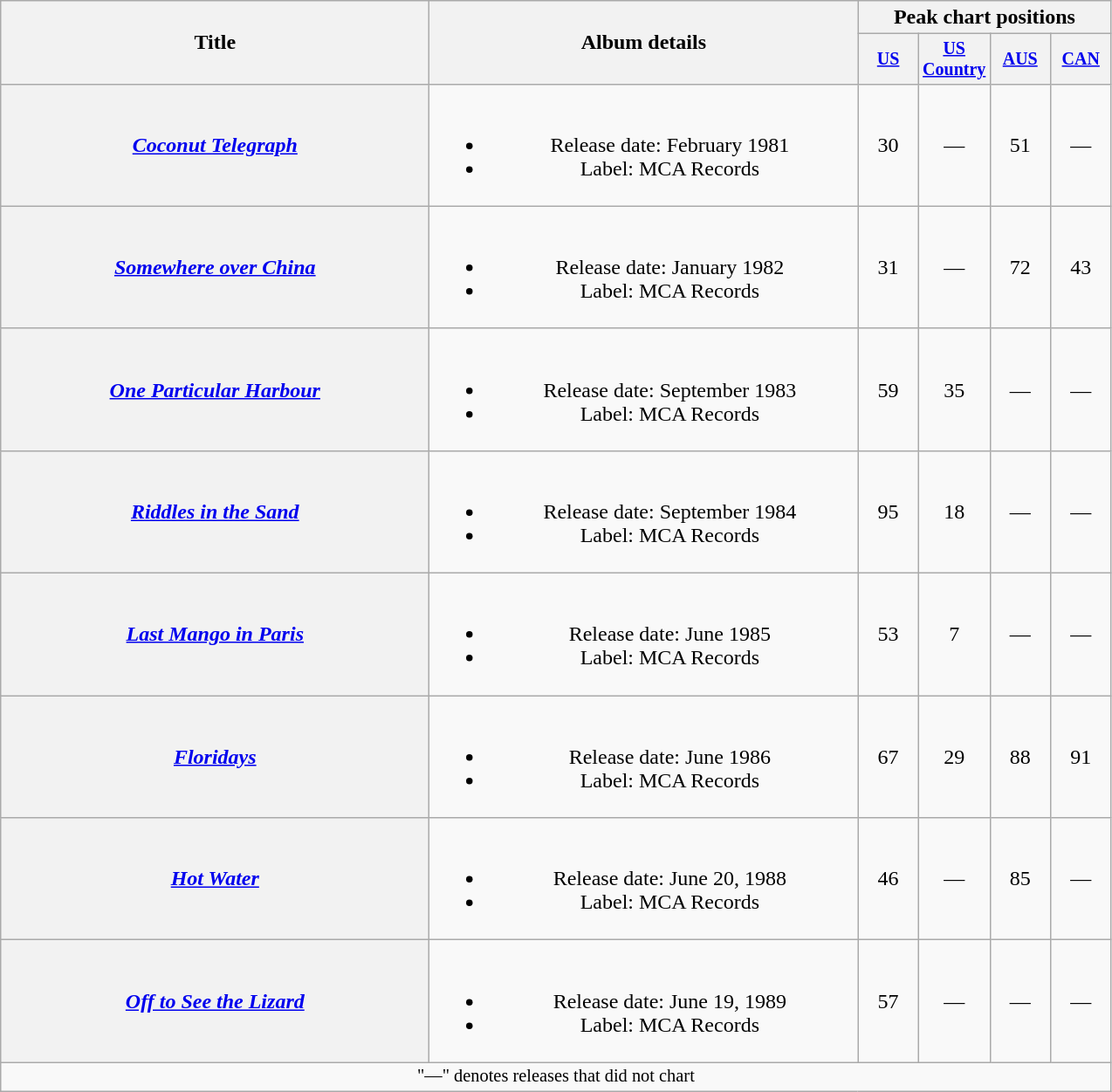<table class="wikitable plainrowheaders" style="text-align:center;">
<tr>
<th rowspan="2" style="width:20em;">Title</th>
<th rowspan="2" style="width:20em;">Album details</th>
<th colspan="4">Peak chart positions</th>
</tr>
<tr style="font-size:smaller;">
<th width="40"><a href='#'>US</a><br></th>
<th width="40"><a href='#'>US Country</a><br></th>
<th width="40"><a href='#'>AUS</a><br></th>
<th width="40"><a href='#'>CAN</a><br></th>
</tr>
<tr>
<th scope="row"><em><a href='#'>Coconut Telegraph</a></em></th>
<td><br><ul><li>Release date: February 1981</li><li>Label: MCA Records</li></ul></td>
<td>30</td>
<td>—</td>
<td>51</td>
<td>—</td>
</tr>
<tr>
<th scope="row"><em><a href='#'>Somewhere over China</a></em></th>
<td><br><ul><li>Release date: January 1982</li><li>Label: MCA Records</li></ul></td>
<td>31</td>
<td>—</td>
<td>72</td>
<td>43</td>
</tr>
<tr>
<th scope="row"><em><a href='#'>One Particular Harbour</a></em></th>
<td><br><ul><li>Release date: September 1983</li><li>Label: MCA Records</li></ul></td>
<td>59</td>
<td>35</td>
<td>—</td>
<td>—</td>
</tr>
<tr>
<th scope="row"><em><a href='#'>Riddles in the Sand</a></em></th>
<td><br><ul><li>Release date: September 1984</li><li>Label: MCA Records</li></ul></td>
<td>95</td>
<td>18</td>
<td>—</td>
<td>—</td>
</tr>
<tr>
<th scope="row"><em><a href='#'>Last Mango in Paris</a></em></th>
<td><br><ul><li>Release date: June 1985</li><li>Label: MCA Records</li></ul></td>
<td>53</td>
<td>7</td>
<td>—</td>
<td>—</td>
</tr>
<tr>
<th scope="row"><em><a href='#'>Floridays</a></em></th>
<td><br><ul><li>Release date: June 1986</li><li>Label: MCA Records</li></ul></td>
<td>67</td>
<td>29</td>
<td>88</td>
<td>91</td>
</tr>
<tr>
<th scope="row"><em><a href='#'>Hot Water</a></em></th>
<td><br><ul><li>Release date: June 20, 1988</li><li>Label: MCA Records</li></ul></td>
<td>46</td>
<td>—</td>
<td>85</td>
<td>—</td>
</tr>
<tr>
<th scope="row"><em><a href='#'>Off to See the Lizard</a></em></th>
<td><br><ul><li>Release date: June 19, 1989</li><li>Label: MCA Records</li></ul></td>
<td>57</td>
<td>—</td>
<td>—</td>
<td>—</td>
</tr>
<tr>
<td colspan="6" style="font-size:85%">"—" denotes releases that did not chart</td>
</tr>
</table>
